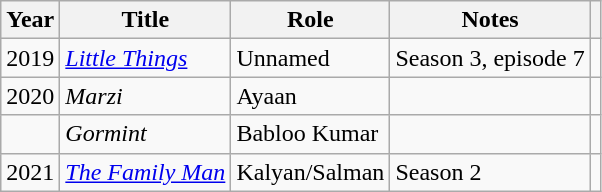<table class="wikitable">
<tr>
<th>Year</th>
<th>Title</th>
<th>Role</th>
<th>Notes</th>
<th></th>
</tr>
<tr>
<td>2019</td>
<td><em><a href='#'>Little Things</a></em></td>
<td>Unnamed</td>
<td>Season 3, episode 7</td>
<td></td>
</tr>
<tr>
<td>2020</td>
<td><em>Marzi</em></td>
<td>Ayaan</td>
<td></td>
<td></td>
</tr>
<tr>
<td></td>
<td><em>Gormint</em></td>
<td>Babloo Kumar</td>
<td></td>
<td></td>
</tr>
<tr>
<td>2021</td>
<td><em><a href='#'>The Family Man</a></em></td>
<td>Kalyan/Salman</td>
<td>Season 2</td>
<td></td>
</tr>
</table>
